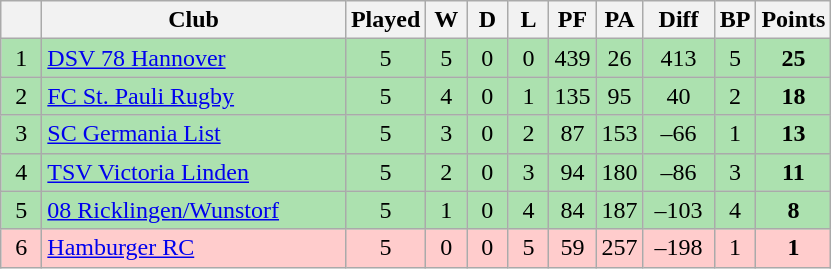<table class="wikitable" style="text-align: center;">
<tr>
<th bgcolor="#efefef" width="20"></th>
<th bgcolor="#efefef" width="195">Club</th>
<th bgcolor="#efefef" width="20">Played</th>
<th bgcolor="#efefef" width="20">W</th>
<th bgcolor="#efefef" width="20">D</th>
<th bgcolor="#efefef" width="20">L</th>
<th bgcolor="#efefef" width="20">PF</th>
<th bgcolor="#efefef" width="20">PA</th>
<th bgcolor="#efefef" width="40">Diff</th>
<th bgcolor="#efefef" width="20">BP</th>
<th bgcolor="#efefef" width="20">Points</th>
</tr>
<tr bgcolor=#ACE1AF align=center>
<td>1</td>
<td align=left><a href='#'>DSV 78 Hannover</a></td>
<td>5</td>
<td>5</td>
<td>0</td>
<td>0</td>
<td>439</td>
<td>26</td>
<td>413</td>
<td>5</td>
<td><strong>25</strong></td>
</tr>
<tr bgcolor=#ACE1AF align=center>
<td>2</td>
<td align=left><a href='#'>FC St. Pauli Rugby</a></td>
<td>5</td>
<td>4</td>
<td>0</td>
<td>1</td>
<td>135</td>
<td>95</td>
<td>40</td>
<td>2</td>
<td><strong>18</strong></td>
</tr>
<tr bgcolor=#ACE1AF align=center>
<td>3</td>
<td align=left><a href='#'>SC Germania List</a></td>
<td>5</td>
<td>3</td>
<td>0</td>
<td>2</td>
<td>87</td>
<td>153</td>
<td>–66</td>
<td>1</td>
<td><strong>13</strong></td>
</tr>
<tr bgcolor=#ACE1AF align=center>
<td>4</td>
<td align=left><a href='#'>TSV Victoria Linden</a></td>
<td>5</td>
<td>2</td>
<td>0</td>
<td>3</td>
<td>94</td>
<td>180</td>
<td>–86</td>
<td>3</td>
<td><strong>11</strong></td>
</tr>
<tr bgcolor=#ACE1AF align=center>
<td>5</td>
<td align=left><a href='#'>08 Ricklingen/Wunstorf</a></td>
<td>5</td>
<td>1</td>
<td>0</td>
<td>4</td>
<td>84</td>
<td>187</td>
<td>–103</td>
<td>4</td>
<td><strong>8</strong></td>
</tr>
<tr bgcolor=#ffcccc align=center>
<td>6</td>
<td align=left><a href='#'>Hamburger RC</a></td>
<td>5</td>
<td>0</td>
<td>0</td>
<td>5</td>
<td>59</td>
<td>257</td>
<td>–198</td>
<td>1</td>
<td><strong>1</strong></td>
</tr>
</table>
